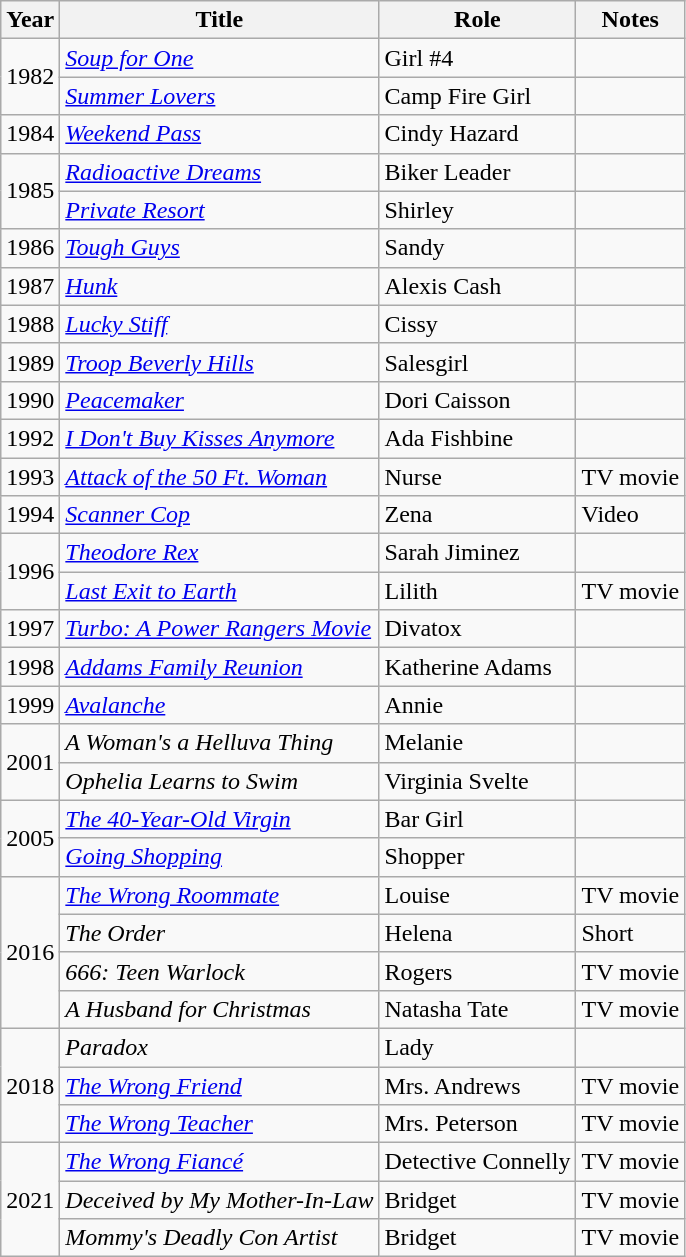<table class="wikitable sortable">
<tr>
<th>Year</th>
<th>Title</th>
<th>Role</th>
<th>Notes</th>
</tr>
<tr>
<td rowspan="2">1982</td>
<td><em><a href='#'>Soup for One</a></em></td>
<td>Girl #4</td>
<td></td>
</tr>
<tr>
<td><em><a href='#'>Summer Lovers</a></em></td>
<td>Camp Fire Girl</td>
<td></td>
</tr>
<tr>
<td>1984</td>
<td><em><a href='#'>Weekend Pass</a></em></td>
<td>Cindy Hazard</td>
<td></td>
</tr>
<tr>
<td rowspan="2">1985</td>
<td><em><a href='#'>Radioactive Dreams</a></em></td>
<td>Biker Leader</td>
<td></td>
</tr>
<tr>
<td><em><a href='#'>Private Resort</a></em></td>
<td>Shirley</td>
<td></td>
</tr>
<tr>
<td>1986</td>
<td><em><a href='#'>Tough Guys</a></em></td>
<td>Sandy</td>
<td></td>
</tr>
<tr>
<td>1987</td>
<td><em><a href='#'>Hunk</a></em></td>
<td>Alexis Cash</td>
<td></td>
</tr>
<tr>
<td>1988</td>
<td><em><a href='#'>Lucky Stiff</a></em></td>
<td>Cissy</td>
<td></td>
</tr>
<tr>
<td>1989</td>
<td><em><a href='#'>Troop Beverly Hills</a></em></td>
<td>Salesgirl</td>
<td></td>
</tr>
<tr>
<td>1990</td>
<td><em><a href='#'>Peacemaker</a></em></td>
<td>Dori Caisson</td>
<td></td>
</tr>
<tr>
<td>1992</td>
<td><em><a href='#'>I Don't Buy Kisses Anymore</a></em></td>
<td>Ada Fishbine</td>
<td></td>
</tr>
<tr>
<td>1993</td>
<td><em><a href='#'>Attack of the 50 Ft. Woman</a></em></td>
<td>Nurse</td>
<td>TV movie</td>
</tr>
<tr>
<td>1994</td>
<td><em><a href='#'>Scanner Cop</a></em></td>
<td>Zena</td>
<td>Video</td>
</tr>
<tr>
<td rowspan="2">1996</td>
<td><em><a href='#'>Theodore Rex</a></em></td>
<td>Sarah Jiminez</td>
<td></td>
</tr>
<tr>
<td><em><a href='#'>Last Exit to Earth</a></em></td>
<td>Lilith</td>
<td>TV movie</td>
</tr>
<tr>
<td>1997</td>
<td><em><a href='#'>Turbo: A Power Rangers Movie</a></em></td>
<td>Divatox</td>
<td></td>
</tr>
<tr>
<td>1998</td>
<td><em><a href='#'>Addams Family Reunion</a></em></td>
<td>Katherine Adams</td>
<td></td>
</tr>
<tr>
<td>1999</td>
<td><em><a href='#'>Avalanche</a></em></td>
<td>Annie</td>
<td></td>
</tr>
<tr>
<td rowspan="2">2001</td>
<td><em>A Woman's a Helluva Thing</em></td>
<td>Melanie</td>
<td></td>
</tr>
<tr>
<td><em>Ophelia Learns to Swim</em></td>
<td>Virginia Svelte</td>
<td></td>
</tr>
<tr>
<td rowspan="2">2005</td>
<td><em><a href='#'>The 40-Year-Old Virgin</a></em></td>
<td>Bar Girl</td>
<td></td>
</tr>
<tr>
<td><em><a href='#'>Going Shopping</a></em></td>
<td>Shopper</td>
<td></td>
</tr>
<tr>
<td rowspan="4">2016</td>
<td><em><a href='#'>The Wrong Roommate</a></em></td>
<td>Louise</td>
<td>TV movie</td>
</tr>
<tr>
<td><em>The Order</em></td>
<td>Helena</td>
<td>Short</td>
</tr>
<tr>
<td><em>666: Teen Warlock</em></td>
<td>Rogers</td>
<td>TV movie</td>
</tr>
<tr>
<td><em>A Husband for Christmas</em></td>
<td>Natasha Tate</td>
<td>TV movie</td>
</tr>
<tr>
<td rowspan="3">2018</td>
<td><em>Paradox</em></td>
<td>Lady</td>
<td></td>
</tr>
<tr>
<td><em><a href='#'>The Wrong Friend</a></em></td>
<td>Mrs. Andrews</td>
<td>TV movie</td>
</tr>
<tr>
<td><em><a href='#'>The Wrong Teacher</a></em></td>
<td>Mrs. Peterson</td>
<td>TV movie</td>
</tr>
<tr>
<td rowspan="3">2021</td>
<td><em><a href='#'>The Wrong Fiancé</a></em></td>
<td>Detective Connelly</td>
<td>TV movie</td>
</tr>
<tr>
<td><em>Deceived by My Mother-In-Law</em></td>
<td>Bridget</td>
<td>TV movie</td>
</tr>
<tr>
<td><em>Mommy's Deadly Con Artist</em></td>
<td>Bridget</td>
<td>TV movie</td>
</tr>
</table>
